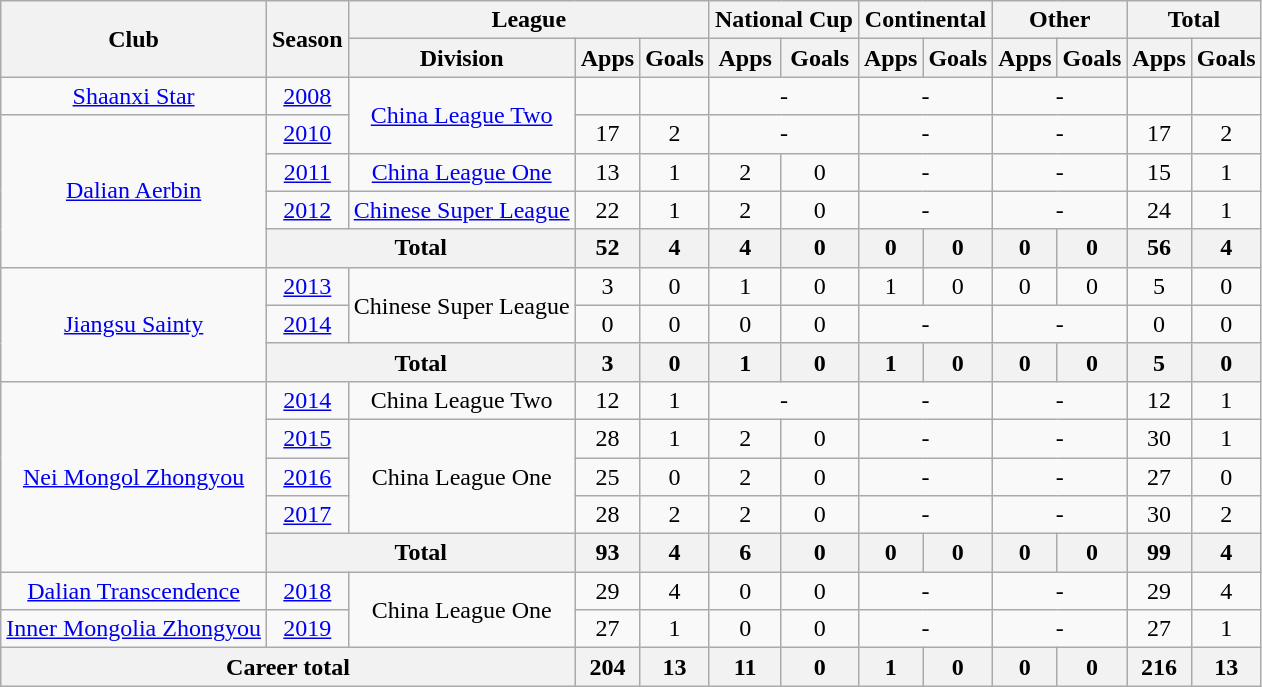<table class="wikitable" style="text-align: center">
<tr>
<th rowspan="2">Club</th>
<th rowspan="2">Season</th>
<th colspan="3">League</th>
<th colspan="2">National Cup</th>
<th colspan="2">Continental</th>
<th colspan="2">Other</th>
<th colspan="2">Total</th>
</tr>
<tr>
<th>Division</th>
<th>Apps</th>
<th>Goals</th>
<th>Apps</th>
<th>Goals</th>
<th>Apps</th>
<th>Goals</th>
<th>Apps</th>
<th>Goals</th>
<th>Apps</th>
<th>Goals</th>
</tr>
<tr>
<td><a href='#'>Shaanxi Star</a></td>
<td><a href='#'>2008</a></td>
<td rowspan="2"><a href='#'>China League Two</a></td>
<td></td>
<td></td>
<td colspan="2">-</td>
<td colspan="2">-</td>
<td colspan="2">-</td>
<td></td>
<td></td>
</tr>
<tr>
<td rowspan=4><a href='#'>Dalian Aerbin</a></td>
<td><a href='#'>2010</a></td>
<td>17</td>
<td>2</td>
<td colspan="2">-</td>
<td colspan="2">-</td>
<td colspan="2">-</td>
<td>17</td>
<td>2</td>
</tr>
<tr>
<td><a href='#'>2011</a></td>
<td><a href='#'>China League One</a></td>
<td>13</td>
<td>1</td>
<td>2</td>
<td>0</td>
<td colspan="2">-</td>
<td colspan="2">-</td>
<td>15</td>
<td>1</td>
</tr>
<tr>
<td><a href='#'>2012</a></td>
<td><a href='#'>Chinese Super League</a></td>
<td>22</td>
<td>1</td>
<td>2</td>
<td>0</td>
<td colspan="2">-</td>
<td colspan="2">-</td>
<td>24</td>
<td>1</td>
</tr>
<tr>
<th colspan="2"><strong>Total</strong></th>
<th>52</th>
<th>4</th>
<th>4</th>
<th>0</th>
<th>0</th>
<th>0</th>
<th>0</th>
<th>0</th>
<th>56</th>
<th>4</th>
</tr>
<tr>
<td rowspan=3><a href='#'>Jiangsu Sainty</a></td>
<td><a href='#'>2013</a></td>
<td rowspan=2>Chinese Super League</td>
<td>3</td>
<td>0</td>
<td>1</td>
<td>0</td>
<td>1</td>
<td>0</td>
<td>0</td>
<td>0</td>
<td>5</td>
<td>0</td>
</tr>
<tr>
<td><a href='#'>2014</a></td>
<td>0</td>
<td>0</td>
<td>0</td>
<td>0</td>
<td colspan="2">-</td>
<td colspan="2">-</td>
<td>0</td>
<td>0</td>
</tr>
<tr>
<th colspan="2"><strong>Total</strong></th>
<th>3</th>
<th>0</th>
<th>1</th>
<th>0</th>
<th>1</th>
<th>0</th>
<th>0</th>
<th>0</th>
<th>5</th>
<th>0</th>
</tr>
<tr>
<td rowspan=5><a href='#'>Nei Mongol Zhongyou</a></td>
<td><a href='#'>2014</a></td>
<td>China League Two</td>
<td>12</td>
<td>1</td>
<td colspan="2">-</td>
<td colspan="2">-</td>
<td colspan="2">-</td>
<td>12</td>
<td>1</td>
</tr>
<tr>
<td><a href='#'>2015</a></td>
<td rowspan=3>China League One</td>
<td>28</td>
<td>1</td>
<td>2</td>
<td>0</td>
<td colspan="2">-</td>
<td colspan="2">-</td>
<td>30</td>
<td>1</td>
</tr>
<tr>
<td><a href='#'>2016</a></td>
<td>25</td>
<td>0</td>
<td>2</td>
<td>0</td>
<td colspan="2">-</td>
<td colspan="2">-</td>
<td>27</td>
<td>0</td>
</tr>
<tr>
<td><a href='#'>2017</a></td>
<td>28</td>
<td>2</td>
<td>2</td>
<td>0</td>
<td colspan="2">-</td>
<td colspan="2">-</td>
<td>30</td>
<td>2</td>
</tr>
<tr>
<th colspan="2"><strong>Total</strong></th>
<th>93</th>
<th>4</th>
<th>6</th>
<th>0</th>
<th>0</th>
<th>0</th>
<th>0</th>
<th>0</th>
<th>99</th>
<th>4</th>
</tr>
<tr>
<td><a href='#'>Dalian Transcendence</a></td>
<td><a href='#'>2018</a></td>
<td rowspan=2>China League One</td>
<td>29</td>
<td>4</td>
<td>0</td>
<td>0</td>
<td colspan="2">-</td>
<td colspan="2">-</td>
<td>29</td>
<td>4</td>
</tr>
<tr>
<td><a href='#'>Inner Mongolia Zhongyou</a></td>
<td><a href='#'>2019</a></td>
<td>27</td>
<td>1</td>
<td>0</td>
<td>0</td>
<td colspan="2">-</td>
<td colspan="2">-</td>
<td>27</td>
<td>1</td>
</tr>
<tr>
<th colspan=3>Career total</th>
<th>204</th>
<th>13</th>
<th>11</th>
<th>0</th>
<th>1</th>
<th>0</th>
<th>0</th>
<th>0</th>
<th>216</th>
<th>13</th>
</tr>
</table>
